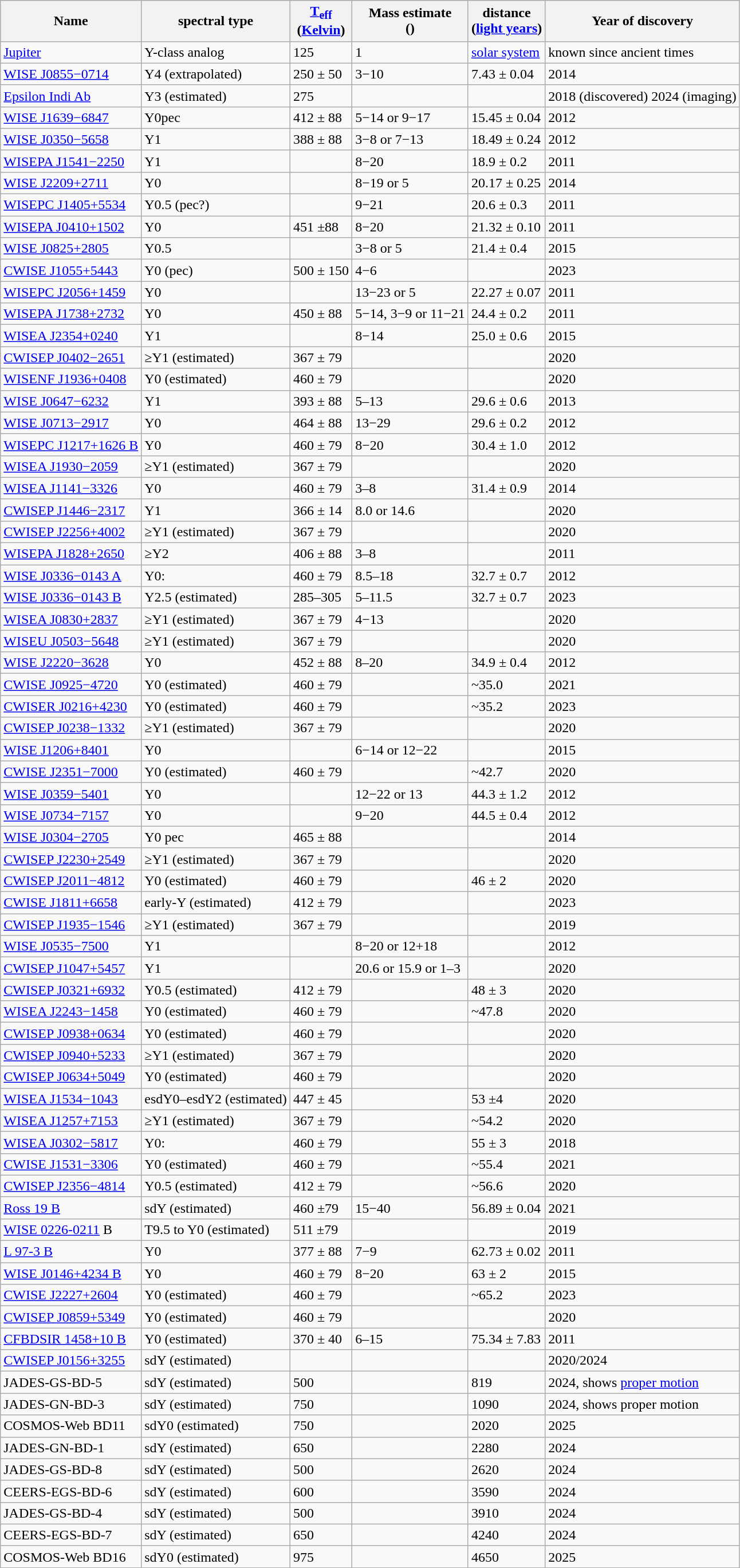<table class="wikitable sortable">
<tr>
<th>Name</th>
<th>spectral type</th>
<th><a href='#'>T<sub>eff</sub></a><br>(<a href='#'>Kelvin</a>)</th>
<th>Mass estimate<br>()</th>
<th>distance<br>(<a href='#'>light years</a>)</th>
<th>Year of discovery</th>
</tr>
<tr>
<td><a href='#'>Jupiter</a></td>
<td>Y-class analog</td>
<td>125</td>
<td>1</td>
<td><a href='#'>solar system</a></td>
<td>known since ancient times</td>
</tr>
<tr>
<td><a href='#'>WISE J0855−0714</a></td>
<td>Y4 (extrapolated)</td>
<td>250 ± 50</td>
<td>3−10</td>
<td>7.43 ± 0.04</td>
<td>2014</td>
</tr>
<tr>
<td><a href='#'>Epsilon Indi Ab</a></td>
<td>Y3 (estimated)</td>
<td>275</td>
<td></td>
<td></td>
<td>2018 (discovered) 2024 (imaging)</td>
</tr>
<tr>
<td><a href='#'>WISE J1639−6847</a></td>
<td>Y0pec</td>
<td>412 ± 88</td>
<td>5−14 or 9−17</td>
<td>15.45 ± 0.04</td>
<td>2012</td>
</tr>
<tr>
<td><a href='#'>WISE J0350−5658</a></td>
<td>Y1</td>
<td>388 ± 88</td>
<td>3−8 or 7−13</td>
<td>18.49 ± 0.24</td>
<td>2012</td>
</tr>
<tr>
<td><a href='#'>WISEPA J1541−2250</a></td>
<td>Y1</td>
<td></td>
<td>8−20</td>
<td>18.9 ± 0.2</td>
<td>2011</td>
</tr>
<tr>
<td><a href='#'>WISE J2209+2711</a></td>
<td>Y0</td>
<td></td>
<td>8−19 or 5</td>
<td>20.17 ± 0.25</td>
<td>2014</td>
</tr>
<tr>
<td><a href='#'>WISEPC J1405+5534</a></td>
<td>Y0.5 (pec?)</td>
<td></td>
<td>9−21</td>
<td>20.6 ± 0.3</td>
<td>2011</td>
</tr>
<tr>
<td><a href='#'>WISEPA J0410+1502</a></td>
<td>Y0</td>
<td>451 ±88</td>
<td>8−20</td>
<td>21.32 ± 0.10</td>
<td>2011</td>
</tr>
<tr>
<td><a href='#'>WISE J0825+2805</a></td>
<td>Y0.5</td>
<td></td>
<td>3−8 or 5</td>
<td>21.4 ± 0.4</td>
<td>2015</td>
</tr>
<tr>
<td><a href='#'>CWISE J1055+5443</a></td>
<td>Y0 (pec)</td>
<td>500 ± 150</td>
<td>4−6</td>
<td></td>
<td>2023</td>
</tr>
<tr>
<td><a href='#'>WISEPC J2056+1459</a></td>
<td>Y0</td>
<td></td>
<td>13−23 or 5</td>
<td>22.27 ± 0.07</td>
<td>2011</td>
</tr>
<tr>
<td><a href='#'>WISEPA J1738+2732</a></td>
<td>Y0</td>
<td>450 ± 88</td>
<td>5−14, 3−9 or 11−21</td>
<td>24.4 ± 0.2</td>
<td>2011</td>
</tr>
<tr>
<td><a href='#'>WISEA J2354+0240</a></td>
<td>Y1</td>
<td></td>
<td>8−14</td>
<td>25.0 ± 0.6</td>
<td>2015</td>
</tr>
<tr>
<td><a href='#'>CWISEP J0402−2651</a></td>
<td>≥Y1 (estimated)</td>
<td>367 ± 79</td>
<td></td>
<td></td>
<td>2020</td>
</tr>
<tr>
<td><a href='#'>WISENF J1936+0408</a></td>
<td>Y0 (estimated)</td>
<td>460 ± 79</td>
<td></td>
<td></td>
<td>2020</td>
</tr>
<tr>
<td><a href='#'>WISE J0647−6232</a></td>
<td>Y1</td>
<td>393 ± 88</td>
<td>5–13</td>
<td>29.6 ± 0.6</td>
<td>2013</td>
</tr>
<tr>
<td><a href='#'>WISE J0713−2917</a></td>
<td>Y0</td>
<td>464 ± 88</td>
<td>13−29</td>
<td>29.6 ± 0.2</td>
<td>2012</td>
</tr>
<tr>
<td><a href='#'>WISEPC J1217+1626 B</a></td>
<td>Y0</td>
<td>460 ± 79</td>
<td>8−20</td>
<td>30.4 ± 1.0</td>
<td>2012</td>
</tr>
<tr>
<td><a href='#'>WISEA J1930−2059</a></td>
<td>≥Y1 (estimated)</td>
<td>367 ± 79</td>
<td></td>
<td></td>
<td>2020</td>
</tr>
<tr>
<td><a href='#'>WISEA J1141−3326</a></td>
<td>Y0</td>
<td>460 ± 79</td>
<td>3–8</td>
<td>31.4 ± 0.9</td>
<td>2014</td>
</tr>
<tr>
<td><a href='#'>CWISEP J1446−2317</a></td>
<td>Y1</td>
<td>366 ± 14</td>
<td>8.0 or 14.6</td>
<td></td>
<td>2020</td>
</tr>
<tr>
<td><a href='#'>CWISEP J2256+4002</a></td>
<td>≥Y1 (estimated)</td>
<td>367 ± 79</td>
<td></td>
<td></td>
<td>2020</td>
</tr>
<tr>
<td><a href='#'>WISEPA J1828+2650</a></td>
<td>≥Y2</td>
<td>406 ± 88</td>
<td>3–8</td>
<td></td>
<td>2011</td>
</tr>
<tr>
<td><a href='#'>WISE J0336−0143 A</a></td>
<td>Y0:</td>
<td>460 ± 79</td>
<td>8.5–18</td>
<td>32.7 ± 0.7</td>
<td>2012</td>
</tr>
<tr>
<td><a href='#'>WISE J0336−0143 B</a></td>
<td>Y2.5 (estimated)</td>
<td>285–305</td>
<td>5–11.5</td>
<td>32.7 ± 0.7</td>
<td>2023</td>
</tr>
<tr>
<td><a href='#'>WISEA J0830+2837</a></td>
<td>≥Y1 (estimated)</td>
<td>367 ± 79</td>
<td>4−13</td>
<td></td>
<td>2020</td>
</tr>
<tr>
<td><a href='#'>WISEU J0503−5648</a></td>
<td>≥Y1 (estimated)</td>
<td>367 ± 79</td>
<td></td>
<td></td>
<td>2020</td>
</tr>
<tr>
<td><a href='#'>WISE J2220−3628</a></td>
<td>Y0</td>
<td>452 ± 88</td>
<td>8–20</td>
<td>34.9 ± 0.4</td>
<td>2012</td>
</tr>
<tr>
<td><a href='#'>CWISE J0925−4720</a></td>
<td>Y0 (estimated)</td>
<td>460 ± 79</td>
<td></td>
<td>~35.0</td>
<td>2021</td>
</tr>
<tr>
<td><a href='#'>CWISER J0216+4230</a></td>
<td>Y0 (estimated)</td>
<td>460 ± 79</td>
<td></td>
<td>~35.2</td>
<td>2023</td>
</tr>
<tr>
<td><a href='#'>CWISEP J0238−1332</a></td>
<td>≥Y1 (estimated)</td>
<td>367 ± 79</td>
<td></td>
<td></td>
<td>2020</td>
</tr>
<tr>
<td><a href='#'>WISE J1206+8401</a></td>
<td>Y0</td>
<td></td>
<td>6−14 or 12−22</td>
<td></td>
<td>2015</td>
</tr>
<tr>
<td><a href='#'>CWISE J2351−7000</a></td>
<td>Y0 (estimated)</td>
<td>460 ± 79</td>
<td></td>
<td>~42.7</td>
<td>2020</td>
</tr>
<tr>
<td><a href='#'>WISE J0359−5401</a></td>
<td>Y0</td>
<td></td>
<td>12−22 or 13</td>
<td>44.3 ± 1.2</td>
<td>2012</td>
</tr>
<tr>
<td><a href='#'>WISE J0734−7157</a></td>
<td>Y0</td>
<td></td>
<td>9−20</td>
<td>44.5 ± 0.4</td>
<td>2012</td>
</tr>
<tr>
<td><a href='#'>WISE J0304−2705</a></td>
<td>Y0 pec</td>
<td>465 ± 88</td>
<td></td>
<td></td>
<td>2014</td>
</tr>
<tr>
<td><a href='#'>CWISEP J2230+2549</a></td>
<td>≥Y1 (estimated)</td>
<td>367 ± 79</td>
<td></td>
<td></td>
<td>2020</td>
</tr>
<tr>
<td><a href='#'>CWISEP J2011−4812</a></td>
<td>Y0 (estimated)</td>
<td>460 ± 79</td>
<td></td>
<td>46 ± 2</td>
<td>2020</td>
</tr>
<tr>
<td><a href='#'>CWISE J1811+6658</a></td>
<td>early-Y (estimated)</td>
<td>412 ± 79</td>
<td></td>
<td></td>
<td>2023</td>
</tr>
<tr>
<td><a href='#'>CWISEP J1935−1546</a></td>
<td>≥Y1 (estimated)</td>
<td>367 ± 79</td>
<td></td>
<td></td>
<td>2019</td>
</tr>
<tr>
<td><a href='#'>WISE J0535−7500</a></td>
<td>Y1</td>
<td></td>
<td>8−20 or 12+18</td>
<td></td>
<td>2012</td>
</tr>
<tr>
<td><a href='#'>CWISEP J1047+5457</a></td>
<td>Y1</td>
<td></td>
<td>20.6 or 15.9 or 1–3</td>
<td></td>
<td>2020</td>
</tr>
<tr>
<td><a href='#'>CWISEP J0321+6932</a></td>
<td>Y0.5 (estimated)</td>
<td>412 ± 79</td>
<td></td>
<td>48 ± 3</td>
<td>2020</td>
</tr>
<tr>
<td><a href='#'>WISEA J2243−1458</a></td>
<td>Y0 (estimated)</td>
<td>460 ± 79</td>
<td></td>
<td>~47.8</td>
<td>2020</td>
</tr>
<tr>
<td><a href='#'>CWISEP J0938+0634</a></td>
<td>Y0 (estimated)</td>
<td>460 ± 79</td>
<td></td>
<td></td>
<td>2020</td>
</tr>
<tr>
<td><a href='#'>CWISEP J0940+5233</a></td>
<td>≥Y1 (estimated)</td>
<td>367 ± 79</td>
<td></td>
<td></td>
<td>2020</td>
</tr>
<tr>
<td><a href='#'>CWISEP J0634+5049</a></td>
<td>Y0 (estimated)</td>
<td>460 ± 79</td>
<td></td>
<td></td>
<td>2020</td>
</tr>
<tr>
<td><a href='#'>WISEA J1534−1043</a></td>
<td>esdY0–esdY2 (estimated)</td>
<td>447 ± 45</td>
<td></td>
<td>53 ±4</td>
<td>2020</td>
</tr>
<tr>
<td><a href='#'>WISEA J1257+7153</a></td>
<td>≥Y1 (estimated)</td>
<td>367 ± 79</td>
<td></td>
<td>~54.2</td>
<td>2020</td>
</tr>
<tr>
<td><a href='#'>WISEA J0302−5817</a></td>
<td>Y0:</td>
<td>460 ± 79</td>
<td></td>
<td>55 ± 3</td>
<td>2018</td>
</tr>
<tr>
<td><a href='#'>CWISE J1531−3306</a></td>
<td>Y0 (estimated)</td>
<td>460 ± 79</td>
<td></td>
<td>~55.4</td>
<td>2021</td>
</tr>
<tr>
<td><a href='#'>CWISEP J2356−4814</a></td>
<td>Y0.5 (estimated)</td>
<td>412 ± 79</td>
<td></td>
<td>~56.6</td>
<td>2020</td>
</tr>
<tr>
<td><a href='#'>Ross 19 B</a></td>
<td>sdY (estimated)</td>
<td>460 ±79</td>
<td>15−40</td>
<td>56.89 ± 0.04</td>
<td>2021</td>
</tr>
<tr>
<td><a href='#'>WISE 0226-0211</a> B</td>
<td>T9.5 to Y0 (estimated)</td>
<td>511 ±79</td>
<td></td>
<td></td>
<td>2019</td>
</tr>
<tr>
<td><a href='#'>L 97-3 B</a></td>
<td>Y0</td>
<td>377 ± 88</td>
<td>7−9</td>
<td>62.73 ± 0.02</td>
<td>2011</td>
</tr>
<tr>
<td><a href='#'>WISE J0146+4234 B</a></td>
<td>Y0</td>
<td>460 ± 79</td>
<td>8−20</td>
<td>63 ± 2</td>
<td>2015</td>
</tr>
<tr>
<td><a href='#'>CWISE J2227+2604</a></td>
<td>Y0 (estimated)</td>
<td>460 ± 79</td>
<td></td>
<td>~65.2</td>
<td>2023</td>
</tr>
<tr>
<td><a href='#'>CWISEP J0859+5349</a></td>
<td>Y0 (estimated)</td>
<td>460 ± 79</td>
<td></td>
<td></td>
<td>2020</td>
</tr>
<tr>
<td><a href='#'>CFBDSIR 1458+10 B</a></td>
<td>Y0 (estimated)</td>
<td>370 ± 40</td>
<td>6–15</td>
<td>75.34 ± 7.83</td>
<td>2011</td>
</tr>
<tr>
<td><a href='#'>CWISEP J0156+3255</a></td>
<td>sdY (estimated)</td>
<td></td>
<td></td>
<td></td>
<td>2020/2024</td>
</tr>
<tr>
<td>JADES-GS-BD-5</td>
<td>sdY (estimated)</td>
<td>500</td>
<td></td>
<td>819</td>
<td>2024, shows <a href='#'>proper motion</a></td>
</tr>
<tr>
<td>JADES-GN-BD-3</td>
<td>sdY (estimated)</td>
<td>750</td>
<td></td>
<td>1090</td>
<td>2024, shows proper motion</td>
</tr>
<tr>
<td>COSMOS-Web BD11</td>
<td>sdY0 (estimated)</td>
<td>750</td>
<td></td>
<td>2020</td>
<td>2025</td>
</tr>
<tr>
<td>JADES-GN-BD-1</td>
<td>sdY (estimated)</td>
<td>650</td>
<td></td>
<td>2280</td>
<td>2024</td>
</tr>
<tr>
<td>JADES-GS-BD-8</td>
<td>sdY (estimated)</td>
<td>500</td>
<td></td>
<td>2620</td>
<td>2024</td>
</tr>
<tr>
<td>CEERS-EGS-BD-6</td>
<td>sdY (estimated)</td>
<td>600</td>
<td></td>
<td>3590</td>
<td>2024</td>
</tr>
<tr>
<td>JADES-GS-BD-4</td>
<td>sdY (estimated)</td>
<td>500</td>
<td></td>
<td>3910</td>
<td>2024</td>
</tr>
<tr>
<td>CEERS-EGS-BD-7</td>
<td>sdY (estimated)</td>
<td>650</td>
<td></td>
<td>4240</td>
<td>2024</td>
</tr>
<tr>
<td>COSMOS-Web BD16</td>
<td>sdY0 (estimated)</td>
<td>975</td>
<td></td>
<td>4650</td>
<td>2025</td>
</tr>
</table>
